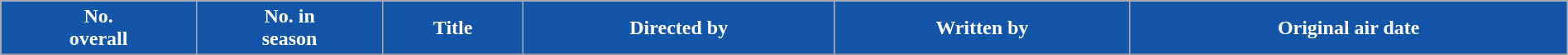<table class="wikitable plainrowheaders" style="width:100%;">
<tr style="color:white">
<th style="background:#1356A9;">No.<br>overall</th>
<th style="background:#1356A9;">No. in<br>season</th>
<th style="background:#1356A9;">Title</th>
<th style="background:#1356A9;">Directed by</th>
<th style="background:#1356A9;">Written by</th>
<th style="background:#1356A9;">Original air date<br>











</th>
</tr>
</table>
